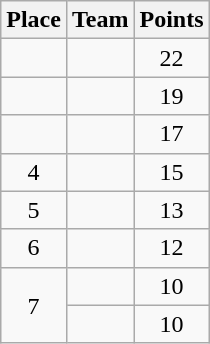<table class="wikitable" style="text-align:center; padding-bottom:0;">
<tr>
<th>Place</th>
<th style="text-align:left;">Team</th>
<th>Points</th>
</tr>
<tr>
<td></td>
<td align=left></td>
<td>22</td>
</tr>
<tr>
<td></td>
<td align=left></td>
<td>19</td>
</tr>
<tr>
<td></td>
<td align=left></td>
<td>17</td>
</tr>
<tr>
<td>4</td>
<td align=left></td>
<td>15</td>
</tr>
<tr>
<td>5</td>
<td align=left></td>
<td>13</td>
</tr>
<tr>
<td>6</td>
<td align=left></td>
<td>12</td>
</tr>
<tr>
<td rowspan=2>7</td>
<td align=left></td>
<td>10</td>
</tr>
<tr>
<td align=left></td>
<td>10</td>
</tr>
</table>
